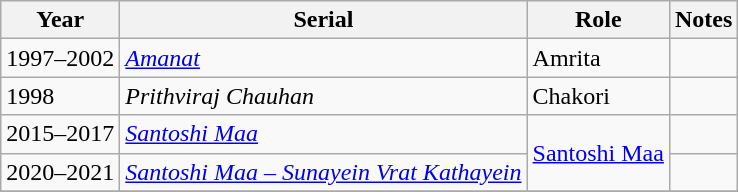<table class="wikitable sortable">
<tr>
<th>Year</th>
<th>Serial</th>
<th>Role</th>
<th>Notes</th>
</tr>
<tr>
<td>1997–2002</td>
<td><em><a href='#'> Amanat</a></em></td>
<td>Amrita</td>
<td></td>
</tr>
<tr>
<td>1998</td>
<td><em>Prithviraj Chauhan</em></td>
<td>Chakori</td>
<td></td>
</tr>
<tr>
<td>2015–2017</td>
<td><em><a href='#'> Santoshi Maa</a></em></td>
<td rowspan = "2"><a href='#'> Santoshi Maa</a></td>
<td></td>
</tr>
<tr>
<td>2020–2021</td>
<td><em><a href='#'>Santoshi Maa – Sunayein Vrat Kathayein</a></em></td>
<td></td>
</tr>
<tr>
</tr>
</table>
